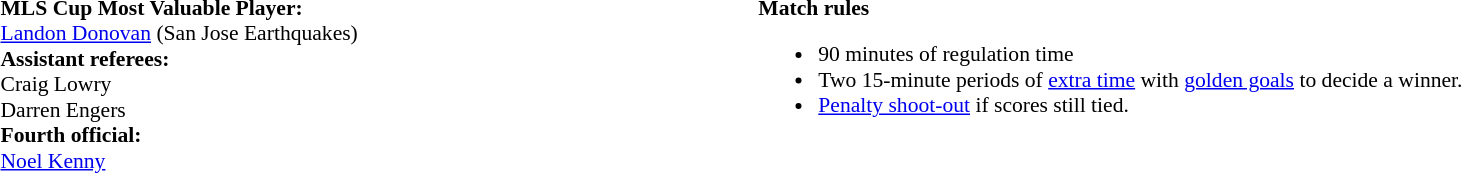<table style="width:100%;font-size:90%">
<tr>
<td><br><strong>MLS Cup Most Valuable Player:</strong>
<br> <a href='#'>Landon Donovan</a> (San Jose Earthquakes)<br><strong>Assistant referees:</strong>
<br> Craig Lowry
<br> Darren Engers
<br><strong>Fourth official:</strong>
<br> <a href='#'>Noel Kenny</a></td>
<td style="width:60%; vertical-align:top"><br><strong>Match rules</strong><ul><li>90 minutes of regulation time</li><li>Two 15-minute periods of <a href='#'>extra time</a> with <a href='#'>golden goals</a> to decide a winner.</li><li><a href='#'>Penalty shoot-out</a> if scores still tied.</li></ul></td>
</tr>
</table>
